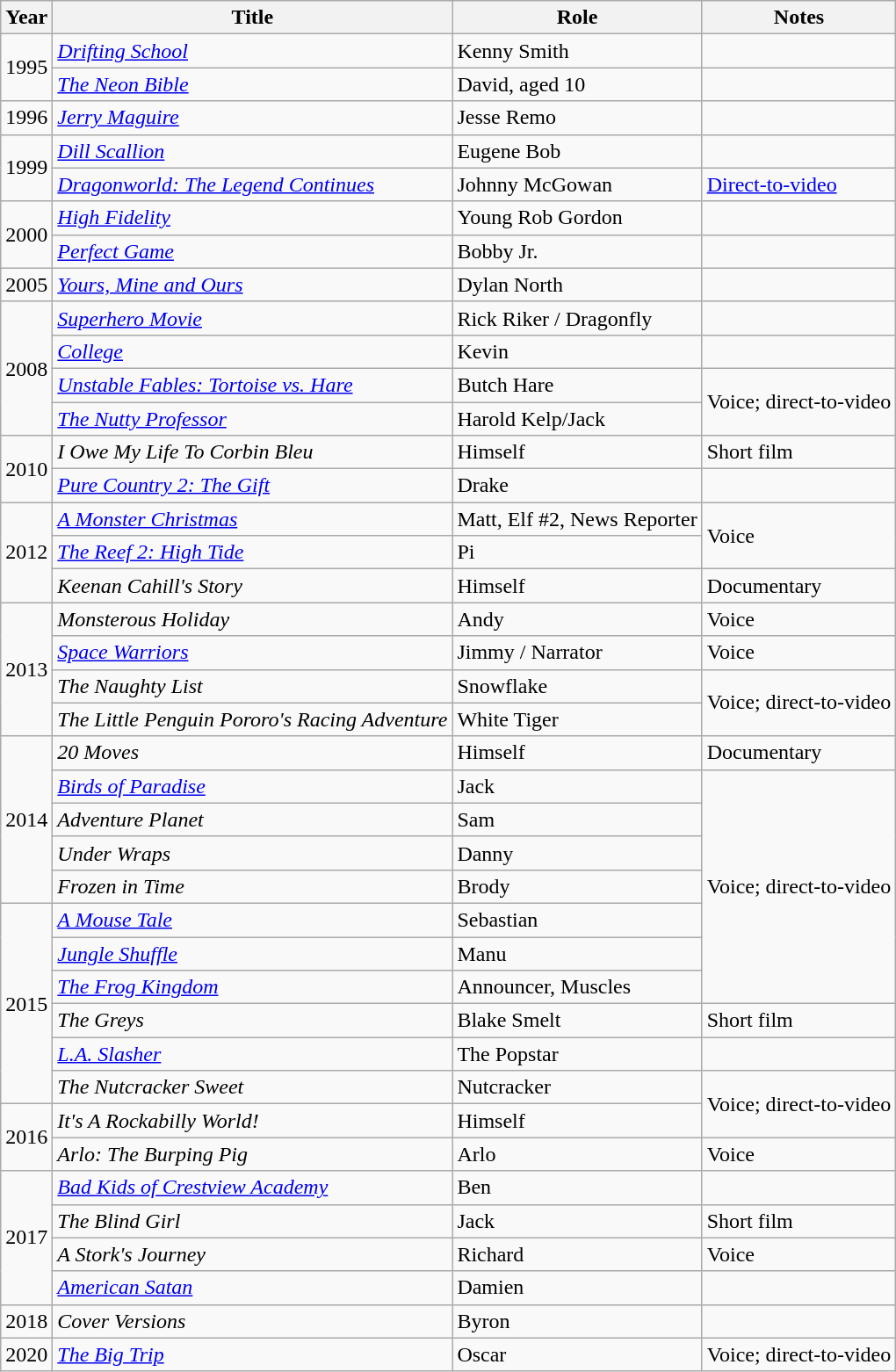<table class="wikitable sortable">
<tr>
<th>Year</th>
<th>Title</th>
<th>Role</th>
<th class="unsortable">Notes</th>
</tr>
<tr>
<td rowspan="2">1995</td>
<td><em><a href='#'>Drifting School</a></em></td>
<td>Kenny Smith</td>
<td></td>
</tr>
<tr>
<td><em><a href='#'>The Neon Bible</a></em></td>
<td>David, aged 10</td>
<td></td>
</tr>
<tr>
<td>1996</td>
<td><em><a href='#'>Jerry Maguire</a></em></td>
<td>Jesse Remo</td>
<td></td>
</tr>
<tr>
<td rowspan="2">1999</td>
<td><em><a href='#'>Dill Scallion</a></em></td>
<td>Eugene Bob</td>
<td></td>
</tr>
<tr>
<td><em><a href='#'>Dragonworld: The Legend Continues</a></em></td>
<td>Johnny McGowan</td>
<td><a href='#'>Direct-to-video</a></td>
</tr>
<tr>
<td rowspan="2">2000</td>
<td><em><a href='#'>High Fidelity</a></em></td>
<td>Young Rob Gordon</td>
<td></td>
</tr>
<tr>
<td><em><a href='#'>Perfect Game</a></em></td>
<td>Bobby Jr.</td>
<td></td>
</tr>
<tr>
<td>2005</td>
<td><em><a href='#'>Yours, Mine and Ours</a></em></td>
<td>Dylan North</td>
<td></td>
</tr>
<tr>
<td rowspan="4">2008</td>
<td><em><a href='#'>Superhero Movie</a></em></td>
<td>Rick Riker / Dragonfly</td>
<td></td>
</tr>
<tr>
<td><em><a href='#'>College</a></em></td>
<td>Kevin</td>
<td></td>
</tr>
<tr>
<td><em><a href='#'>Unstable Fables: Tortoise vs. Hare</a></em></td>
<td>Butch Hare</td>
<td rowspan="2">Voice; direct-to-video</td>
</tr>
<tr>
<td><em><a href='#'>The Nutty Professor</a></em></td>
<td>Harold Kelp/Jack</td>
</tr>
<tr>
<td rowspan="2">2010</td>
<td><em>I Owe My Life To Corbin Bleu</em></td>
<td>Himself</td>
<td>Short film</td>
</tr>
<tr>
<td><em><a href='#'>Pure Country 2: The Gift</a></em></td>
<td>Drake</td>
<td></td>
</tr>
<tr>
<td rowspan="3">2012</td>
<td><em><a href='#'>A Monster Christmas</a></em></td>
<td>Matt, Elf #2, News Reporter</td>
<td rowspan="2">Voice</td>
</tr>
<tr>
<td><em><a href='#'>The Reef 2: High Tide</a></em></td>
<td>Pi</td>
</tr>
<tr>
<td><em>Keenan Cahill's Story</em></td>
<td>Himself</td>
<td>Documentary</td>
</tr>
<tr>
<td rowspan="4">2013</td>
<td><em>Monsterous Holiday</em></td>
<td>Andy</td>
<td>Voice</td>
</tr>
<tr>
<td><em><a href='#'>Space Warriors</a></em></td>
<td>Jimmy / Narrator</td>
<td>Voice</td>
</tr>
<tr>
<td><em>The Naughty List</em></td>
<td>Snowflake</td>
<td rowspan="2">Voice; direct-to-video</td>
</tr>
<tr>
<td><em>The Little Penguin Pororo's Racing Adventure</em></td>
<td>White Tiger</td>
</tr>
<tr>
<td rowspan="5">2014</td>
<td><em>20 Moves</em></td>
<td>Himself</td>
<td>Documentary</td>
</tr>
<tr>
<td><em><a href='#'>Birds of Paradise</a></em></td>
<td>Jack</td>
<td rowspan="7">Voice; direct-to-video</td>
</tr>
<tr>
<td><em>Adventure Planet</em></td>
<td>Sam</td>
</tr>
<tr>
<td><em>Under Wraps</em></td>
<td>Danny</td>
</tr>
<tr>
<td><em>Frozen in Time</em></td>
<td>Brody</td>
</tr>
<tr>
<td rowspan="6">2015</td>
<td><em><a href='#'>A Mouse Tale</a></em></td>
<td>Sebastian</td>
</tr>
<tr>
<td><em><a href='#'>Jungle Shuffle</a></em></td>
<td>Manu</td>
</tr>
<tr>
<td><em><a href='#'>The Frog Kingdom</a></em></td>
<td>Announcer, Muscles<em></em></td>
</tr>
<tr>
<td><em>The Greys</em></td>
<td>Blake Smelt</td>
<td>Short film</td>
</tr>
<tr>
<td><em><a href='#'>L.A. Slasher</a></em></td>
<td>The Popstar</td>
<td></td>
</tr>
<tr>
<td><em>The Nutcracker Sweet</em></td>
<td>Nutcracker</td>
<td rowspan="2">Voice; direct-to-video</td>
</tr>
<tr>
<td rowspan="2">2016</td>
<td><em>It's A Rockabilly World!</em></td>
<td>Himself</td>
</tr>
<tr>
<td><em>Arlo: The Burping Pig</em></td>
<td>Arlo</td>
<td>Voice<em></em></td>
</tr>
<tr>
<td rowspan="4">2017</td>
<td><em><a href='#'>Bad Kids of Crestview Academy</a></em></td>
<td>Ben</td>
<td></td>
</tr>
<tr>
<td><em>The Blind Girl</em></td>
<td>Jack</td>
<td>Short film</td>
</tr>
<tr>
<td><em>A Stork's Journey</em></td>
<td>Richard</td>
<td>Voice</td>
</tr>
<tr>
<td><em><a href='#'>American Satan</a></em></td>
<td>Damien</td>
<td></td>
</tr>
<tr>
<td>2018</td>
<td><em>Cover Versions</em></td>
<td>Byron</td>
<td></td>
</tr>
<tr>
<td>2020</td>
<td><em><a href='#'>The Big Trip</a></em></td>
<td>Oscar</td>
<td>Voice; direct-to-video</td>
</tr>
</table>
